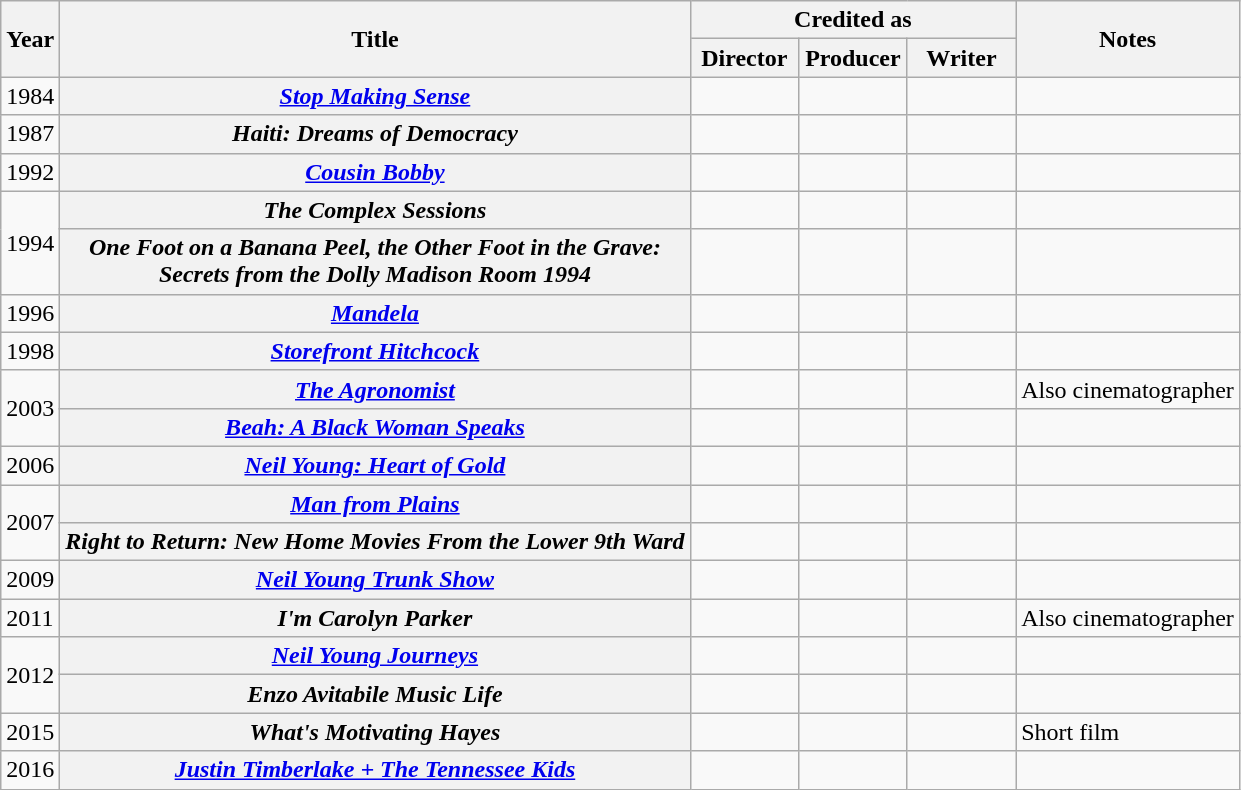<table class="wikitable plainrowheaders">
<tr>
<th rowspan="2" scope="col">Year</th>
<th rowspan="2" scope="col">Title</th>
<th colspan="3" scope="col">Credited as</th>
<th rowspan="2" scope="col" class="unsortable">Notes</th>
</tr>
<tr>
<th width=65>Director</th>
<th width=65>Producer</th>
<th width=65>Writer</th>
</tr>
<tr>
<td>1984</td>
<th scope="row"><em><a href='#'>Stop Making Sense</a></em></th>
<td></td>
<td></td>
<td></td>
<td></td>
</tr>
<tr>
<td>1987</td>
<th scope="row"><em>Haiti: Dreams of Democracy</em></th>
<td></td>
<td></td>
<td></td>
<td></td>
</tr>
<tr>
<td>1992</td>
<th scope="row"><em><a href='#'>Cousin Bobby</a></em></th>
<td></td>
<td></td>
<td></td>
<td></td>
</tr>
<tr>
<td rowspan=2>1994</td>
<th scope="row"><em>The Complex Sessions</em></th>
<td></td>
<td></td>
<td></td>
<td></td>
</tr>
<tr>
<th scope="row"><em>One Foot on a Banana Peel, the Other Foot in the Grave:<br>Secrets from the Dolly Madison Room 1994</em></th>
<td></td>
<td></td>
<td></td>
<td></td>
</tr>
<tr>
<td>1996</td>
<th scope="row"><em><a href='#'>Mandela</a></em></th>
<td></td>
<td></td>
<td></td>
<td></td>
</tr>
<tr>
<td>1998</td>
<th scope="row"><em><a href='#'>Storefront Hitchcock</a></em></th>
<td></td>
<td></td>
<td></td>
<td></td>
</tr>
<tr>
<td rowspan=2>2003</td>
<th scope="row"><em><a href='#'>The Agronomist</a></em></th>
<td></td>
<td></td>
<td></td>
<td>Also cinematographer</td>
</tr>
<tr>
<th scope="row"><em><a href='#'>Beah: A Black Woman Speaks</a></em></th>
<td></td>
<td></td>
<td></td>
<td></td>
</tr>
<tr>
<td>2006</td>
<th scope="row"><em><a href='#'>Neil Young: Heart of Gold</a></em></th>
<td></td>
<td></td>
<td></td>
<td></td>
</tr>
<tr>
<td rowspan=2>2007</td>
<th scope="row"><em><a href='#'>Man from Plains</a></em></th>
<td></td>
<td></td>
<td></td>
<td></td>
</tr>
<tr>
<th scope="row"><em>Right to Return: New Home Movies From the Lower 9th Ward</em></th>
<td></td>
<td></td>
<td></td>
<td></td>
</tr>
<tr>
<td>2009</td>
<th scope="row"><em><a href='#'>Neil Young Trunk Show</a></em></th>
<td></td>
<td></td>
<td></td>
<td></td>
</tr>
<tr>
<td>2011</td>
<th scope="row"><em>I'm Carolyn Parker</em></th>
<td></td>
<td></td>
<td></td>
<td>Also cinematographer</td>
</tr>
<tr>
<td rowspan=2>2012</td>
<th scope="row"><em><a href='#'>Neil Young Journeys</a></em></th>
<td></td>
<td></td>
<td></td>
<td></td>
</tr>
<tr>
<th scope="row"><em>Enzo Avitabile Music Life</em></th>
<td></td>
<td></td>
<td></td>
<td></td>
</tr>
<tr>
<td>2015</td>
<th scope="row"><em>What's Motivating Hayes</em></th>
<td></td>
<td></td>
<td></td>
<td>Short film</td>
</tr>
<tr>
<td>2016</td>
<th scope="row"><em><a href='#'>Justin Timberlake + The Tennessee Kids</a></em></th>
<td></td>
<td></td>
<td></td>
<td></td>
</tr>
</table>
